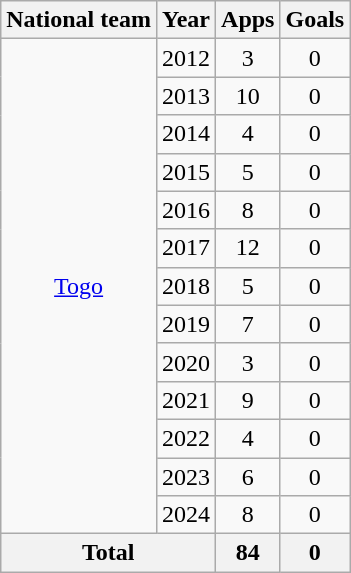<table class="wikitable" style="text-align:center">
<tr>
<th>National team</th>
<th>Year</th>
<th>Apps</th>
<th>Goals</th>
</tr>
<tr>
<td rowspan="13"><a href='#'>Togo</a></td>
<td>2012</td>
<td>3</td>
<td>0</td>
</tr>
<tr>
<td>2013</td>
<td>10</td>
<td>0</td>
</tr>
<tr>
<td>2014</td>
<td>4</td>
<td>0</td>
</tr>
<tr>
<td>2015</td>
<td>5</td>
<td>0</td>
</tr>
<tr>
<td>2016</td>
<td>8</td>
<td>0</td>
</tr>
<tr>
<td>2017</td>
<td>12</td>
<td>0</td>
</tr>
<tr>
<td>2018</td>
<td>5</td>
<td>0</td>
</tr>
<tr>
<td>2019</td>
<td>7</td>
<td>0</td>
</tr>
<tr>
<td>2020</td>
<td>3</td>
<td>0</td>
</tr>
<tr>
<td>2021</td>
<td>9</td>
<td>0</td>
</tr>
<tr>
<td>2022</td>
<td>4</td>
<td>0</td>
</tr>
<tr>
<td>2023</td>
<td>6</td>
<td>0</td>
</tr>
<tr>
<td>2024</td>
<td>8</td>
<td>0</td>
</tr>
<tr>
<th colspan="2">Total</th>
<th>84</th>
<th>0</th>
</tr>
</table>
